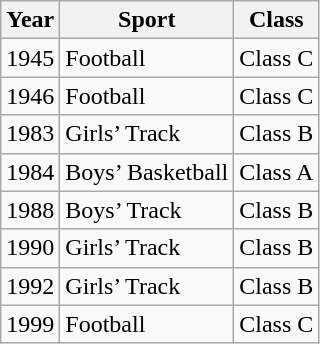<table class="wikitable">
<tr>
<th>Year</th>
<th>Sport</th>
<th>Class</th>
</tr>
<tr>
<td>1945</td>
<td>Football</td>
<td>Class C</td>
</tr>
<tr>
<td>1946</td>
<td>Football</td>
<td>Class C</td>
</tr>
<tr>
<td>1983</td>
<td>Girls’ Track</td>
<td>Class B</td>
</tr>
<tr>
<td>1984</td>
<td>Boys’ Basketball</td>
<td>Class A</td>
</tr>
<tr>
<td>1988</td>
<td>Boys’ Track</td>
<td>Class B</td>
</tr>
<tr>
<td>1990</td>
<td>Girls’ Track</td>
<td>Class B</td>
</tr>
<tr>
<td>1992</td>
<td>Girls’ Track</td>
<td>Class B</td>
</tr>
<tr>
<td>1999</td>
<td>Football</td>
<td>Class C</td>
</tr>
</table>
